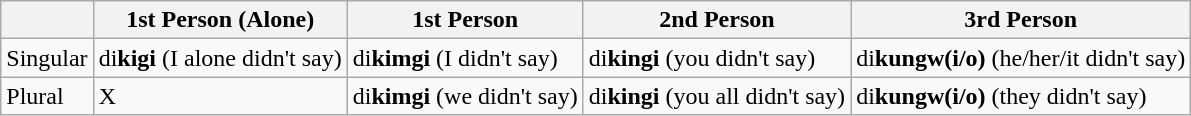<table class="wikitable">
<tr>
<th></th>
<th>1st Person (Alone)</th>
<th>1st Person</th>
<th>2nd Person</th>
<th>3rd Person</th>
</tr>
<tr>
<td>Singular</td>
<td>di<strong>kigi</strong> (I alone didn't say)</td>
<td>di<strong>kimgi</strong> (I didn't say)</td>
<td>di<strong>kingi</strong> (you didn't say)</td>
<td>di<strong>kungw(i/o)</strong> (he/her/it didn't say)</td>
</tr>
<tr>
<td>Plural</td>
<td>X</td>
<td>di<strong>kimgi</strong> (we didn't say)</td>
<td>di<strong>kingi</strong> (you all didn't say)</td>
<td>di<strong>kungw(i/o)</strong> (they didn't say)</td>
</tr>
</table>
